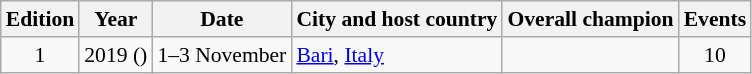<table class="wikitable" style="font-size:90%">
<tr>
<th>Edition</th>
<th>Year</th>
<th>Date</th>
<th>City and host country</th>
<th>Overall champion</th>
<th>Events</th>
</tr>
<tr>
<td align=center>1</td>
<td>2019 ()</td>
<td>1–3 November</td>
<td> <a href='#'>Bari</a>, <a href='#'>Italy</a></td>
<td></td>
<td align=center>10</td>
</tr>
</table>
